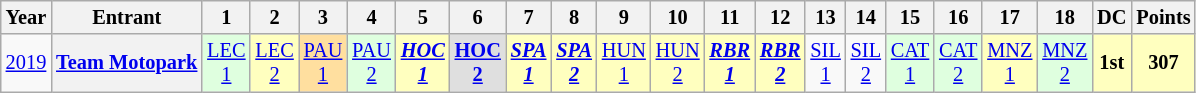<table class="wikitable" style="text-align:center; font-size:85%">
<tr>
<th>Year</th>
<th>Entrant</th>
<th>1</th>
<th>2</th>
<th>3</th>
<th>4</th>
<th>5</th>
<th>6</th>
<th>7</th>
<th>8</th>
<th>9</th>
<th>10</th>
<th>11</th>
<th>12</th>
<th>13</th>
<th>14</th>
<th>15</th>
<th>16</th>
<th>17</th>
<th>18</th>
<th>DC</th>
<th>Points</th>
</tr>
<tr>
<td><a href='#'>2019</a></td>
<th nowrap><a href='#'>Team Motopark</a></th>
<td style="background:#DFFFDF;"><a href='#'>LEC<br>1</a><br></td>
<td style="background:#FFFFBF;"><a href='#'>LEC<br>2</a><br></td>
<td style="background:#FFDF9F;"><a href='#'>PAU<br>1</a><br></td>
<td style="background:#DFFFDF;"><a href='#'>PAU<br>2</a><br></td>
<td style="background:#FFFFBF;"><strong><em><a href='#'>HOC<br>1</a></em></strong><br></td>
<td style="background:#DFDFDF;"><strong><a href='#'>HOC<br>2</a></strong><br></td>
<td style="background:#FFFFBF;"><strong><em><a href='#'>SPA<br>1</a></em></strong><br></td>
<td style="background:#FFFFBF;"><strong><em><a href='#'>SPA<br>2</a></em></strong><br></td>
<td style="background:#FFFFBF;"><a href='#'>HUN<br>1</a><br></td>
<td style="background:#FFFFBF;"><a href='#'>HUN<br>2</a><br></td>
<td style="background:#FFFFBF;"><strong><em><a href='#'>RBR<br>1</a></em></strong><br></td>
<td style="background:#FFFFBF;"><strong><em><a href='#'>RBR<br>2</a></em></strong><br></td>
<td><a href='#'>SIL<br>1</a></td>
<td><a href='#'>SIL<br>2</a></td>
<td style="background:#DFFFDF;"><a href='#'>CAT<br>1</a><br></td>
<td style="background:#DFFFDF;"><a href='#'>CAT<br>2</a><br></td>
<td style="background:#FFFFBF;"><a href='#'>MNZ<br>1</a><br></td>
<td style="background:#DFFFDF;"><a href='#'>MNZ<br>2</a><br></td>
<th style="background:#FFFFBF;">1st</th>
<th style="background:#FFFFBF;">307</th>
</tr>
</table>
